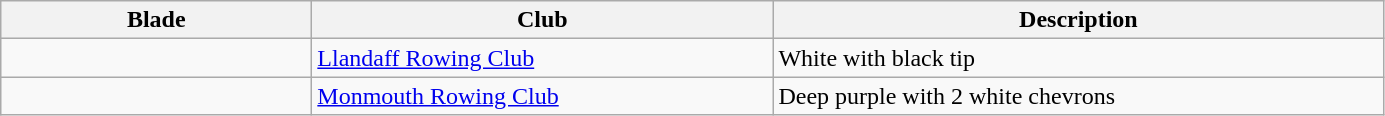<table class="wikitable">
<tr>
<th width=200>Blade</th>
<th width=300>Club</th>
<th width=400>Description</th>
</tr>
<tr>
<td></td>
<td><a href='#'>Llandaff Rowing Club</a></td>
<td>White with black tip</td>
</tr>
<tr>
<td></td>
<td><a href='#'>Monmouth Rowing Club</a></td>
<td>Deep purple with 2 white chevrons</td>
</tr>
</table>
